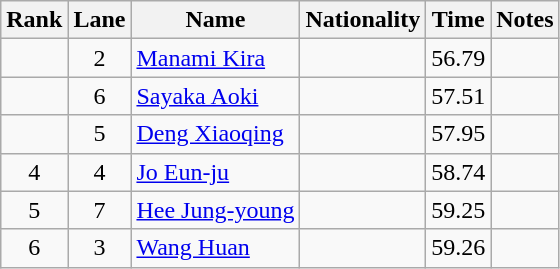<table class="wikitable sortable" style="text-align:center">
<tr>
<th>Rank</th>
<th>Lane</th>
<th>Name</th>
<th>Nationality</th>
<th>Time</th>
<th>Notes</th>
</tr>
<tr>
<td align=center></td>
<td>2</td>
<td align=left><a href='#'>Manami Kira</a></td>
<td align=left></td>
<td>56.79</td>
<td></td>
</tr>
<tr>
<td align=center></td>
<td>6</td>
<td align=left><a href='#'>Sayaka Aoki</a></td>
<td align=left></td>
<td>57.51</td>
<td></td>
</tr>
<tr>
<td align=center></td>
<td>5</td>
<td align=left><a href='#'>Deng Xiaoqing</a></td>
<td align=left></td>
<td>57.95</td>
<td></td>
</tr>
<tr>
<td align=center>4</td>
<td>4</td>
<td align=left><a href='#'>Jo Eun-ju</a></td>
<td align=left></td>
<td>58.74</td>
<td></td>
</tr>
<tr>
<td align=center>5</td>
<td>7</td>
<td align=left><a href='#'>Hee Jung-young</a></td>
<td align=left></td>
<td>59.25</td>
<td></td>
</tr>
<tr>
<td align=center>6</td>
<td>3</td>
<td align=left><a href='#'>Wang Huan</a></td>
<td align=left></td>
<td>59.26</td>
<td></td>
</tr>
</table>
